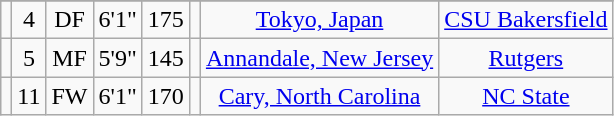<table class="wikitable sortable" border="1" style="text-align:center;">
<tr align=center>
</tr>
<tr>
<td></td>
<td>4</td>
<td>DF</td>
<td>6'1"</td>
<td>175</td>
<td></td>
<td><a href='#'>Tokyo, Japan</a></td>
<td><a href='#'>CSU Bakersfield</a></td>
</tr>
<tr>
<td></td>
<td>5</td>
<td>MF</td>
<td>5'9"</td>
<td>145</td>
<td></td>
<td><a href='#'>Annandale, New Jersey</a></td>
<td><a href='#'>Rutgers</a></td>
</tr>
<tr>
<td></td>
<td>11</td>
<td>FW</td>
<td>6'1"</td>
<td>170</td>
<td></td>
<td><a href='#'>Cary, North Carolina</a></td>
<td><a href='#'>NC State</a></td>
</tr>
</table>
